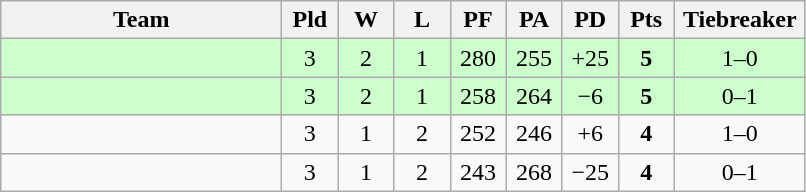<table class=wikitable style="text-align:center">
<tr>
<th width=180>Team</th>
<th width=30>Pld</th>
<th width=30>W</th>
<th width=30>L</th>
<th width=30>PF</th>
<th width=30>PA</th>
<th width=30>PD</th>
<th width=30>Pts</th>
<th width=80>Tiebreaker</th>
</tr>
<tr align=center bgcolor="#ccffcc">
<td align=left></td>
<td>3</td>
<td>2</td>
<td>1</td>
<td>280</td>
<td>255</td>
<td>+25</td>
<td><strong>5</strong></td>
<td>1–0</td>
</tr>
<tr align=center bgcolor="#ccffcc">
<td align=left></td>
<td>3</td>
<td>2</td>
<td>1</td>
<td>258</td>
<td>264</td>
<td>−6</td>
<td><strong>5</strong></td>
<td>0–1</td>
</tr>
<tr align=center>
<td align=left></td>
<td>3</td>
<td>1</td>
<td>2</td>
<td>252</td>
<td>246</td>
<td>+6</td>
<td><strong>4</strong></td>
<td>1–0</td>
</tr>
<tr align=center>
<td align=left></td>
<td>3</td>
<td>1</td>
<td>2</td>
<td>243</td>
<td>268</td>
<td>−25</td>
<td><strong>4</strong></td>
<td>0–1</td>
</tr>
</table>
